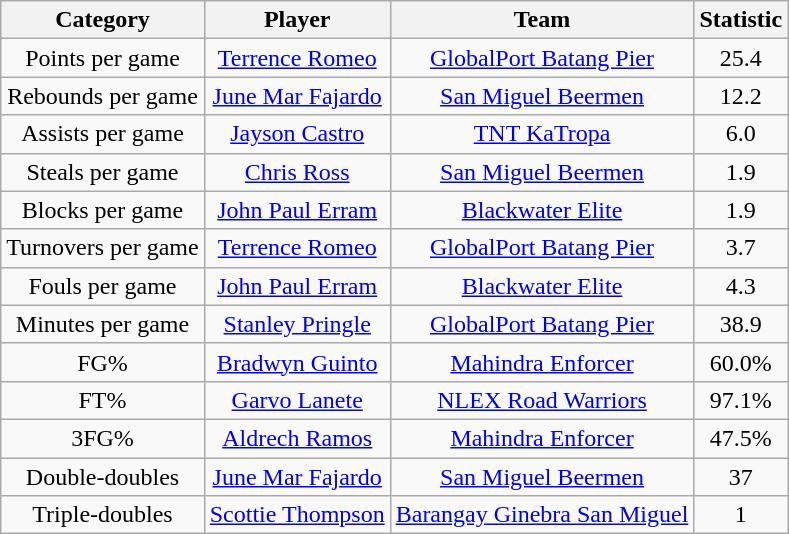<table class="wikitable" style="text-align:center">
<tr>
<th>Category</th>
<th>Player</th>
<th>Team</th>
<th>Statistic</th>
</tr>
<tr>
<td>Points per game</td>
<td><a href='#'>Terrence Romeo</a></td>
<td><a href='#'>GlobalPort Batang Pier</a></td>
<td>25.4</td>
</tr>
<tr>
<td>Rebounds per game</td>
<td><a href='#'>June Mar Fajardo</a></td>
<td><a href='#'>San Miguel Beermen</a></td>
<td>12.2</td>
</tr>
<tr>
<td>Assists per game</td>
<td><a href='#'>Jayson Castro</a></td>
<td><a href='#'>TNT KaTropa</a></td>
<td>6.0</td>
</tr>
<tr>
<td>Steals per game</td>
<td><a href='#'>Chris Ross</a></td>
<td><a href='#'>San Miguel Beermen</a></td>
<td>1.9</td>
</tr>
<tr>
<td>Blocks per game</td>
<td><a href='#'>John Paul Erram</a></td>
<td><a href='#'>Blackwater Elite</a></td>
<td>1.9</td>
</tr>
<tr>
<td>Turnovers per game</td>
<td><a href='#'>Terrence Romeo</a></td>
<td><a href='#'>GlobalPort Batang Pier</a></td>
<td>3.7</td>
</tr>
<tr>
<td>Fouls per game</td>
<td><a href='#'>John Paul Erram</a></td>
<td><a href='#'>Blackwater Elite</a></td>
<td>4.3</td>
</tr>
<tr>
<td>Minutes per game</td>
<td><a href='#'>Stanley Pringle</a></td>
<td><a href='#'>GlobalPort Batang Pier</a></td>
<td>38.9</td>
</tr>
<tr>
<td>FG%</td>
<td><a href='#'>Bradwyn Guinto</a></td>
<td><a href='#'>Mahindra Enforcer</a></td>
<td>60.0%</td>
</tr>
<tr>
<td>FT%</td>
<td><a href='#'>Garvo Lanete</a></td>
<td><a href='#'>NLEX Road Warriors</a></td>
<td>97.1%</td>
</tr>
<tr>
<td>3FG%</td>
<td><a href='#'>Aldrech Ramos</a></td>
<td><a href='#'>Mahindra Enforcer</a></td>
<td>47.5%</td>
</tr>
<tr>
<td>Double-doubles</td>
<td><a href='#'>June Mar Fajardo</a></td>
<td><a href='#'>San Miguel Beermen</a></td>
<td>37</td>
</tr>
<tr>
<td>Triple-doubles</td>
<td><a href='#'>Scottie Thompson</a></td>
<td><a href='#'>Barangay Ginebra San Miguel</a></td>
<td>1</td>
</tr>
</table>
